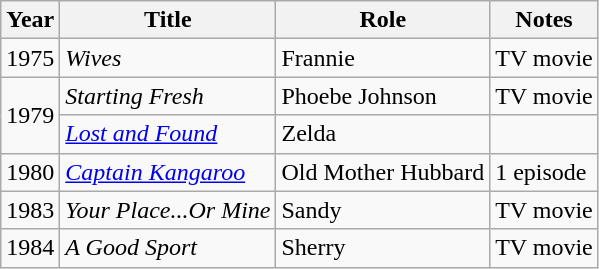<table class="wikitable sortable">
<tr>
<th>Year</th>
<th>Title</th>
<th>Role</th>
<th>Notes</th>
</tr>
<tr>
<td>1975</td>
<td><em>Wives</em></td>
<td>Frannie</td>
<td>TV movie</td>
</tr>
<tr>
<td rowspan="2">1979</td>
<td><em>Starting Fresh</em></td>
<td>Phoebe Johnson</td>
<td>TV movie</td>
</tr>
<tr>
<td><em><a href='#'>Lost and Found</a></em></td>
<td>Zelda</td>
<td></td>
</tr>
<tr>
<td>1980</td>
<td><em><a href='#'>Captain Kangaroo</a></em></td>
<td>Old Mother Hubbard</td>
<td>1 episode</td>
</tr>
<tr>
<td>1983</td>
<td><em>Your Place...Or Mine</em></td>
<td>Sandy</td>
<td>TV movie</td>
</tr>
<tr>
<td>1984</td>
<td><em>A Good Sport</em></td>
<td>Sherry</td>
<td>TV movie</td>
</tr>
</table>
